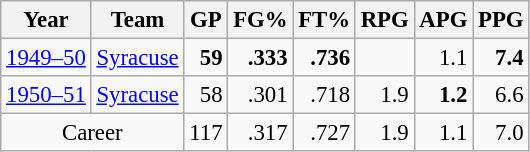<table class="wikitable sortable" style="font-size:95%; text-align:right;">
<tr>
<th>Year</th>
<th>Team</th>
<th>GP</th>
<th>FG%</th>
<th>FT%</th>
<th>RPG</th>
<th>APG</th>
<th>PPG</th>
</tr>
<tr>
<td style="text-align:left;"><a href='#'>1949–50</a></td>
<td style="text-align:left;"><a href='#'>Syracuse</a></td>
<td><strong>59</strong></td>
<td><strong>.333</strong></td>
<td><strong>.736</strong></td>
<td></td>
<td>1.1</td>
<td><strong>7.4</strong></td>
</tr>
<tr>
<td style="text-align:left;"><a href='#'>1950–51</a></td>
<td style="text-align:left;"><a href='#'>Syracuse</a></td>
<td>58</td>
<td>.301</td>
<td>.718</td>
<td>1.9</td>
<td><strong>1.2</strong></td>
<td>6.6</td>
</tr>
<tr>
<td colspan="2" style="text-align:center;">Career</td>
<td>117</td>
<td>.317</td>
<td>.727</td>
<td>1.9</td>
<td>1.1</td>
<td>7.0</td>
</tr>
</table>
